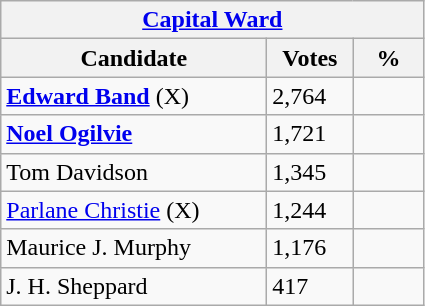<table class="wikitable">
<tr>
<th colspan="3"><a href='#'>Capital Ward</a></th>
</tr>
<tr>
<th style="width: 170px">Candidate</th>
<th style="width: 50px">Votes</th>
<th style="width: 40px">%</th>
</tr>
<tr>
<td><strong><a href='#'>Edward Band</a></strong> (X)</td>
<td>2,764</td>
<td></td>
</tr>
<tr>
<td><strong><a href='#'>Noel Ogilvie</a></strong></td>
<td>1,721</td>
<td></td>
</tr>
<tr>
<td>Tom Davidson</td>
<td>1,345</td>
<td></td>
</tr>
<tr>
<td><a href='#'>Parlane Christie</a> (X)</td>
<td>1,244</td>
<td></td>
</tr>
<tr>
<td>Maurice J. Murphy</td>
<td>1,176</td>
<td></td>
</tr>
<tr>
<td>J. H. Sheppard</td>
<td>417</td>
<td></td>
</tr>
</table>
